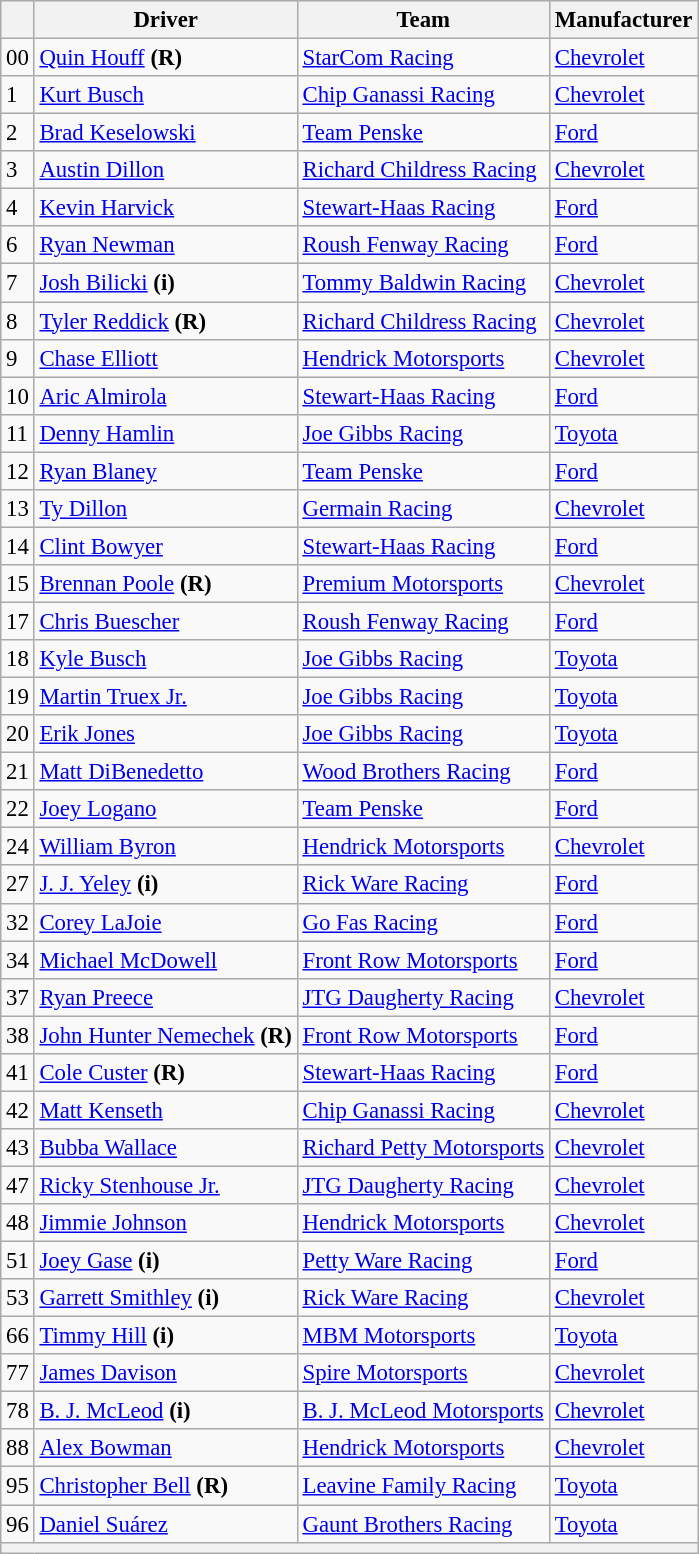<table class="wikitable" style="font-size:95%">
<tr>
<th></th>
<th>Driver</th>
<th>Team</th>
<th>Manufacturer</th>
</tr>
<tr>
<td>00</td>
<td><a href='#'>Quin Houff</a> <strong>(R)</strong></td>
<td><a href='#'>StarCom Racing</a></td>
<td><a href='#'>Chevrolet</a></td>
</tr>
<tr>
<td>1</td>
<td><a href='#'>Kurt Busch</a></td>
<td><a href='#'>Chip Ganassi Racing</a></td>
<td><a href='#'>Chevrolet</a></td>
</tr>
<tr>
<td>2</td>
<td><a href='#'>Brad Keselowski</a></td>
<td><a href='#'>Team Penske</a></td>
<td><a href='#'>Ford</a></td>
</tr>
<tr>
<td>3</td>
<td><a href='#'>Austin Dillon</a></td>
<td><a href='#'>Richard Childress Racing</a></td>
<td><a href='#'>Chevrolet</a></td>
</tr>
<tr>
<td>4</td>
<td><a href='#'>Kevin Harvick</a></td>
<td><a href='#'>Stewart-Haas Racing</a></td>
<td><a href='#'>Ford</a></td>
</tr>
<tr>
<td>6</td>
<td><a href='#'>Ryan Newman</a></td>
<td><a href='#'>Roush Fenway Racing</a></td>
<td><a href='#'>Ford</a></td>
</tr>
<tr>
<td>7</td>
<td><a href='#'>Josh Bilicki</a> <strong>(i)</strong></td>
<td><a href='#'>Tommy Baldwin Racing</a></td>
<td><a href='#'>Chevrolet</a></td>
</tr>
<tr>
<td>8</td>
<td><a href='#'>Tyler Reddick</a> <strong>(R)</strong></td>
<td><a href='#'>Richard Childress Racing</a></td>
<td><a href='#'>Chevrolet</a></td>
</tr>
<tr>
<td>9</td>
<td><a href='#'>Chase Elliott</a></td>
<td><a href='#'>Hendrick Motorsports</a></td>
<td><a href='#'>Chevrolet</a></td>
</tr>
<tr>
<td>10</td>
<td><a href='#'>Aric Almirola</a></td>
<td><a href='#'>Stewart-Haas Racing</a></td>
<td><a href='#'>Ford</a></td>
</tr>
<tr>
<td>11</td>
<td><a href='#'>Denny Hamlin</a></td>
<td><a href='#'>Joe Gibbs Racing</a></td>
<td><a href='#'>Toyota</a></td>
</tr>
<tr>
<td>12</td>
<td><a href='#'>Ryan Blaney</a></td>
<td><a href='#'>Team Penske</a></td>
<td><a href='#'>Ford</a></td>
</tr>
<tr>
<td>13</td>
<td><a href='#'>Ty Dillon</a></td>
<td><a href='#'>Germain Racing</a></td>
<td><a href='#'>Chevrolet</a></td>
</tr>
<tr>
<td>14</td>
<td><a href='#'>Clint Bowyer</a></td>
<td><a href='#'>Stewart-Haas Racing</a></td>
<td><a href='#'>Ford</a></td>
</tr>
<tr>
<td>15</td>
<td><a href='#'>Brennan Poole</a> <strong>(R)</strong></td>
<td><a href='#'>Premium Motorsports</a></td>
<td><a href='#'>Chevrolet</a></td>
</tr>
<tr>
<td>17</td>
<td><a href='#'>Chris Buescher</a></td>
<td><a href='#'>Roush Fenway Racing</a></td>
<td><a href='#'>Ford</a></td>
</tr>
<tr>
<td>18</td>
<td><a href='#'>Kyle Busch</a></td>
<td><a href='#'>Joe Gibbs Racing</a></td>
<td><a href='#'>Toyota</a></td>
</tr>
<tr>
<td>19</td>
<td><a href='#'>Martin Truex Jr.</a></td>
<td><a href='#'>Joe Gibbs Racing</a></td>
<td><a href='#'>Toyota</a></td>
</tr>
<tr>
<td>20</td>
<td><a href='#'>Erik Jones</a></td>
<td><a href='#'>Joe Gibbs Racing</a></td>
<td><a href='#'>Toyota</a></td>
</tr>
<tr>
<td>21</td>
<td><a href='#'>Matt DiBenedetto</a></td>
<td><a href='#'>Wood Brothers Racing</a></td>
<td><a href='#'>Ford</a></td>
</tr>
<tr>
<td>22</td>
<td><a href='#'>Joey Logano</a></td>
<td><a href='#'>Team Penske</a></td>
<td><a href='#'>Ford</a></td>
</tr>
<tr>
<td>24</td>
<td><a href='#'>William Byron</a></td>
<td><a href='#'>Hendrick Motorsports</a></td>
<td><a href='#'>Chevrolet</a></td>
</tr>
<tr>
<td>27</td>
<td><a href='#'>J. J. Yeley</a> <strong>(i)</strong></td>
<td><a href='#'>Rick Ware Racing</a></td>
<td><a href='#'>Ford</a></td>
</tr>
<tr>
<td>32</td>
<td><a href='#'>Corey LaJoie</a></td>
<td><a href='#'>Go Fas Racing</a></td>
<td><a href='#'>Ford</a></td>
</tr>
<tr>
<td>34</td>
<td><a href='#'>Michael McDowell</a></td>
<td><a href='#'>Front Row Motorsports</a></td>
<td><a href='#'>Ford</a></td>
</tr>
<tr>
<td>37</td>
<td><a href='#'>Ryan Preece</a></td>
<td><a href='#'>JTG Daugherty Racing</a></td>
<td><a href='#'>Chevrolet</a></td>
</tr>
<tr>
<td>38</td>
<td><a href='#'>John Hunter Nemechek</a> <strong>(R)</strong></td>
<td><a href='#'>Front Row Motorsports</a></td>
<td><a href='#'>Ford</a></td>
</tr>
<tr>
<td>41</td>
<td><a href='#'>Cole Custer</a> <strong>(R)</strong></td>
<td><a href='#'>Stewart-Haas Racing</a></td>
<td><a href='#'>Ford</a></td>
</tr>
<tr>
<td>42</td>
<td><a href='#'>Matt Kenseth</a></td>
<td><a href='#'>Chip Ganassi Racing</a></td>
<td><a href='#'>Chevrolet</a></td>
</tr>
<tr>
<td>43</td>
<td><a href='#'>Bubba Wallace</a></td>
<td><a href='#'>Richard Petty Motorsports</a></td>
<td><a href='#'>Chevrolet</a></td>
</tr>
<tr>
<td>47</td>
<td><a href='#'>Ricky Stenhouse Jr.</a></td>
<td><a href='#'>JTG Daugherty Racing</a></td>
<td><a href='#'>Chevrolet</a></td>
</tr>
<tr>
<td>48</td>
<td><a href='#'>Jimmie Johnson</a></td>
<td><a href='#'>Hendrick Motorsports</a></td>
<td><a href='#'>Chevrolet</a></td>
</tr>
<tr>
<td>51</td>
<td><a href='#'>Joey Gase</a> <strong>(i)</strong></td>
<td><a href='#'>Petty Ware Racing</a></td>
<td><a href='#'>Ford</a></td>
</tr>
<tr>
<td>53</td>
<td><a href='#'>Garrett Smithley</a> <strong>(i)</strong></td>
<td><a href='#'>Rick Ware Racing</a></td>
<td><a href='#'>Chevrolet</a></td>
</tr>
<tr>
<td>66</td>
<td><a href='#'>Timmy Hill</a> <strong>(i)</strong></td>
<td><a href='#'>MBM Motorsports</a></td>
<td><a href='#'>Toyota</a></td>
</tr>
<tr>
<td>77</td>
<td><a href='#'>James Davison</a></td>
<td><a href='#'>Spire Motorsports</a></td>
<td><a href='#'>Chevrolet</a></td>
</tr>
<tr>
<td>78</td>
<td><a href='#'>B. J. McLeod</a> <strong>(i)</strong></td>
<td><a href='#'>B. J. McLeod Motorsports</a></td>
<td><a href='#'>Chevrolet</a></td>
</tr>
<tr>
<td>88</td>
<td><a href='#'>Alex Bowman</a></td>
<td><a href='#'>Hendrick Motorsports</a></td>
<td><a href='#'>Chevrolet</a></td>
</tr>
<tr>
<td>95</td>
<td><a href='#'>Christopher Bell</a> <strong>(R)</strong></td>
<td><a href='#'>Leavine Family Racing</a></td>
<td><a href='#'>Toyota</a></td>
</tr>
<tr>
<td>96</td>
<td><a href='#'>Daniel Suárez</a></td>
<td><a href='#'>Gaunt Brothers Racing</a></td>
<td><a href='#'>Toyota</a></td>
</tr>
<tr>
<th colspan="4"></th>
</tr>
</table>
